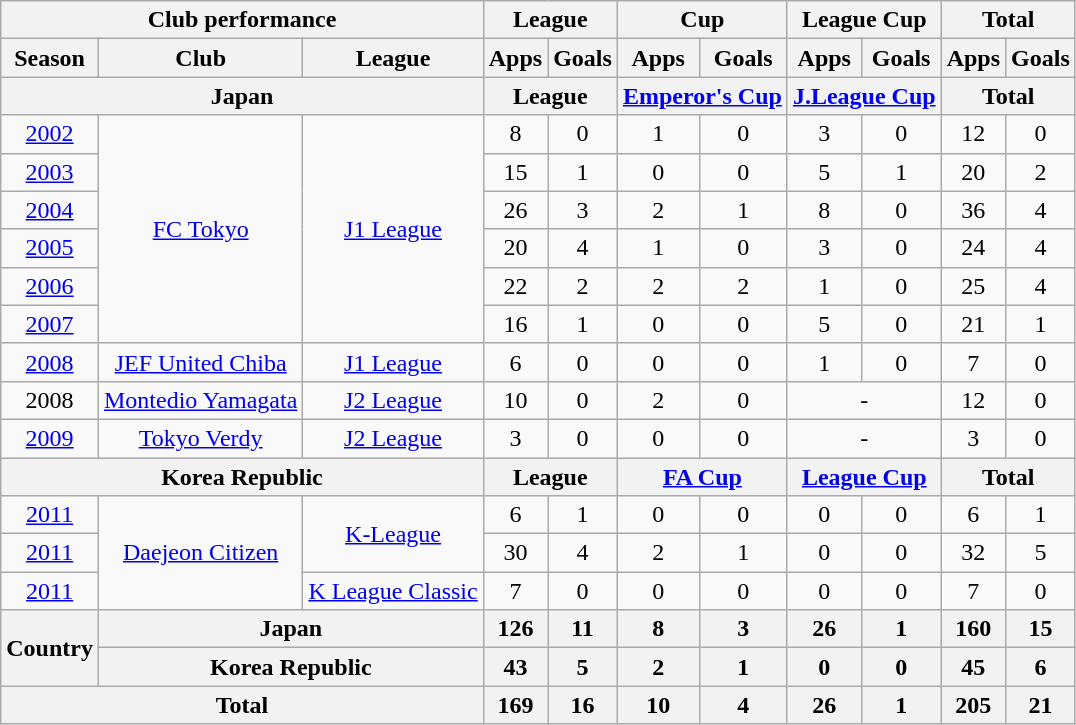<table class="wikitable" style="text-align:center;">
<tr>
<th colspan=3>Club performance</th>
<th colspan=2>League</th>
<th colspan=2>Cup</th>
<th colspan=2>League Cup</th>
<th colspan=2>Total</th>
</tr>
<tr>
<th>Season</th>
<th>Club</th>
<th>League</th>
<th>Apps</th>
<th>Goals</th>
<th>Apps</th>
<th>Goals</th>
<th>Apps</th>
<th>Goals</th>
<th>Apps</th>
<th>Goals</th>
</tr>
<tr>
<th colspan=3>Japan</th>
<th colspan=2>League</th>
<th colspan=2><a href='#'>Emperor's Cup</a></th>
<th colspan=2><a href='#'>J.League Cup</a></th>
<th colspan=2>Total</th>
</tr>
<tr>
<td><a href='#'>2002</a></td>
<td rowspan="6"><a href='#'>FC Tokyo</a></td>
<td rowspan="6"><a href='#'>J1 League</a></td>
<td>8</td>
<td>0</td>
<td>1</td>
<td>0</td>
<td>3</td>
<td>0</td>
<td>12</td>
<td>0</td>
</tr>
<tr>
<td><a href='#'>2003</a></td>
<td>15</td>
<td>1</td>
<td>0</td>
<td>0</td>
<td>5</td>
<td>1</td>
<td>20</td>
<td>2</td>
</tr>
<tr>
<td><a href='#'>2004</a></td>
<td>26</td>
<td>3</td>
<td>2</td>
<td>1</td>
<td>8</td>
<td>0</td>
<td>36</td>
<td>4</td>
</tr>
<tr>
<td><a href='#'>2005</a></td>
<td>20</td>
<td>4</td>
<td>1</td>
<td>0</td>
<td>3</td>
<td>0</td>
<td>24</td>
<td>4</td>
</tr>
<tr>
<td><a href='#'>2006</a></td>
<td>22</td>
<td>2</td>
<td>2</td>
<td>2</td>
<td>1</td>
<td>0</td>
<td>25</td>
<td>4</td>
</tr>
<tr>
<td><a href='#'>2007</a></td>
<td>16</td>
<td>1</td>
<td>0</td>
<td>0</td>
<td>5</td>
<td>0</td>
<td>21</td>
<td>1</td>
</tr>
<tr>
<td><a href='#'>2008</a></td>
<td><a href='#'>JEF United Chiba</a></td>
<td><a href='#'>J1 League</a></td>
<td>6</td>
<td>0</td>
<td>0</td>
<td>0</td>
<td>1</td>
<td>0</td>
<td>7</td>
<td>0</td>
</tr>
<tr>
<td>2008</td>
<td><a href='#'>Montedio Yamagata</a></td>
<td><a href='#'>J2 League</a></td>
<td>10</td>
<td>0</td>
<td>2</td>
<td>0</td>
<td colspan="2">-</td>
<td>12</td>
<td>0</td>
</tr>
<tr>
<td><a href='#'>2009</a></td>
<td><a href='#'>Tokyo Verdy</a></td>
<td><a href='#'>J2 League</a></td>
<td>3</td>
<td>0</td>
<td>0</td>
<td>0</td>
<td colspan="2">-</td>
<td>3</td>
<td>0</td>
</tr>
<tr>
<th colspan=3>Korea Republic</th>
<th colspan=2>League</th>
<th colspan=2><a href='#'>FA Cup</a></th>
<th colspan=2><a href='#'>League Cup</a></th>
<th colspan=2>Total</th>
</tr>
<tr>
<td><a href='#'>2011</a></td>
<td rowspan="3"><a href='#'>Daejeon Citizen</a></td>
<td rowspan="2"><a href='#'>K-League</a></td>
<td>6</td>
<td>1</td>
<td>0</td>
<td>0</td>
<td>0</td>
<td>0</td>
<td>6</td>
<td>1</td>
</tr>
<tr>
<td><a href='#'>2011</a></td>
<td>30</td>
<td>4</td>
<td>2</td>
<td>1</td>
<td>0</td>
<td>0</td>
<td>32</td>
<td>5</td>
</tr>
<tr>
<td><a href='#'>2011</a></td>
<td><a href='#'>K League Classic</a></td>
<td>7</td>
<td>0</td>
<td>0</td>
<td>0</td>
<td>0</td>
<td>0</td>
<td>7</td>
<td>0</td>
</tr>
<tr>
<th rowspan=2>Country</th>
<th colspan=2>Japan</th>
<th>126</th>
<th>11</th>
<th>8</th>
<th>3</th>
<th>26</th>
<th>1</th>
<th>160</th>
<th>15</th>
</tr>
<tr>
<th colspan=2>Korea Republic</th>
<th>43</th>
<th>5</th>
<th>2</th>
<th>1</th>
<th>0</th>
<th>0</th>
<th>45</th>
<th>6</th>
</tr>
<tr>
<th colspan=3>Total</th>
<th>169</th>
<th>16</th>
<th>10</th>
<th>4</th>
<th>26</th>
<th>1</th>
<th>205</th>
<th>21</th>
</tr>
</table>
